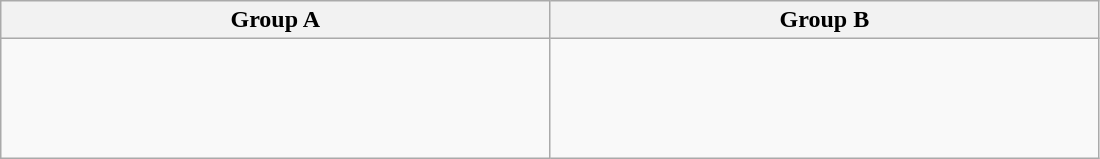<table class="wikitable" width=58%>
<tr>
<th width=20%>Group A</th>
<th width=20%>Group B</th>
</tr>
<tr>
<td><br> <br>
 <br>
 <br>
</td>
<td><br> <br>
 <br>
 <br>
</td>
</tr>
</table>
